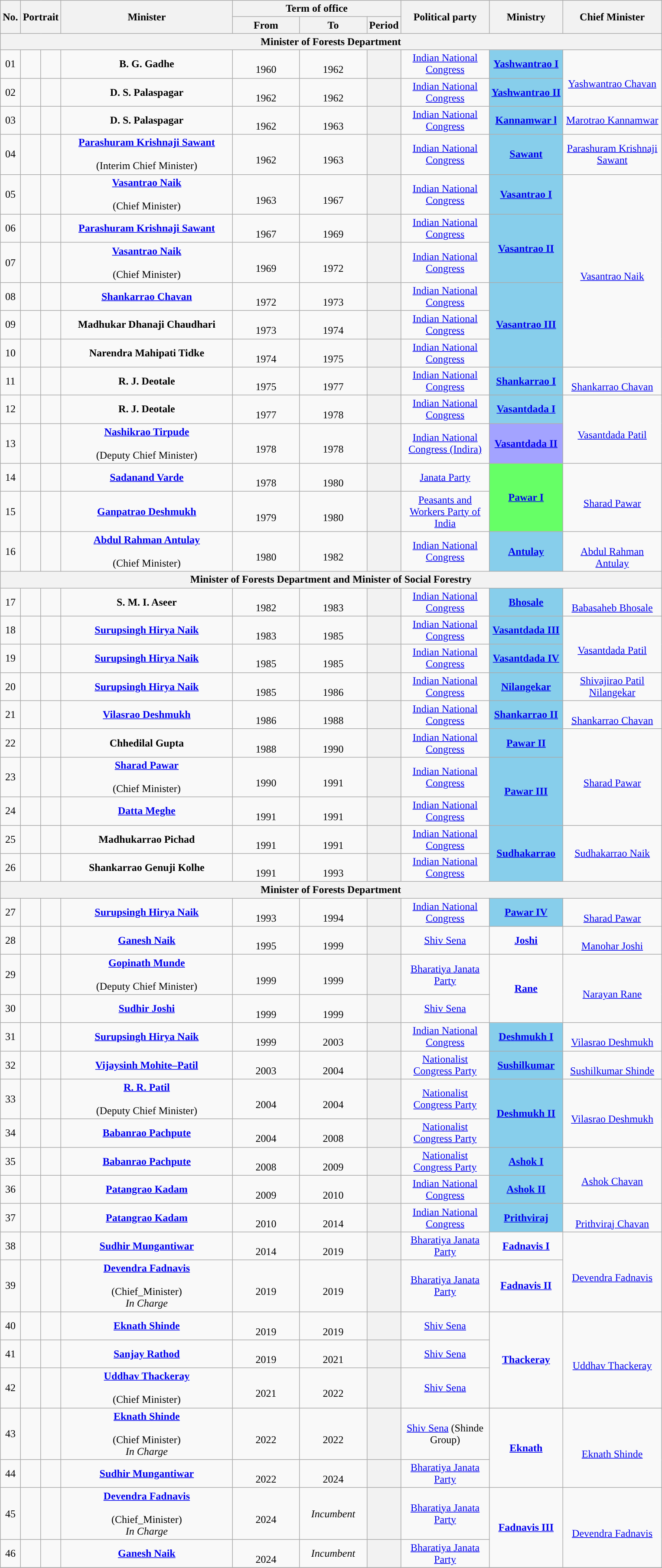<table class="wikitable" style="text-align:center">
<tr>
<th rowspan="2">No.</th>
<th rowspan="2" colspan="2">Portrait</th>
<th rowspan="2" style="width:16em">Minister<br></th>
<th colspan="3">Term of office</th>
<th rowspan="2" style="width:8em">Political party</th>
<th rowspan="2">Ministry</th>
<th rowspan="2" style="width:9em">Chief Minister</th>
</tr>
<tr>
<th style="width:6em">From</th>
<th style="width:6em">To</th>
<th>Period</th>
</tr>
<tr>
<th colspan="10">Minister of Forests Department</th>
</tr>
<tr>
<td>01</td>
<td style="color:inherit;background:"></td>
<td></td>
<td><strong>B. G. Gadhe</strong>  <br> </td>
<td><br>1960</td>
<td><br>1962</td>
<th></th>
<td><a href='#'>Indian National Congress</a></td>
<td bgcolor="#87CEEB"><a href='#'><strong>Yashwantrao I</strong></a></td>
<td rowspan="2"> <br><a href='#'>Yashwantrao Chavan</a></td>
</tr>
<tr>
<td>02</td>
<td style="color:inherit;background:"></td>
<td></td>
<td><strong>D. S. Palaspagar</strong>  <br> </td>
<td><br>1962</td>
<td><br>1962</td>
<th></th>
<td><a href='#'>Indian National Congress</a></td>
<td bgcolor="#87CEEB"><a href='#'><strong>Yashwantrao II</strong></a></td>
</tr>
<tr>
<td>03</td>
<td style="color:inherit;background:"></td>
<td></td>
<td><strong>D. S. Palaspagar</strong>  <br> </td>
<td><br>1962</td>
<td><br>1963</td>
<th></th>
<td><a href='#'>Indian National Congress</a></td>
<td bgcolor="#87CEEB"><a href='#'><strong>Kannamwar l</strong></a></td>
<td><a href='#'>Marotrao Kannamwar</a></td>
</tr>
<tr>
<td>04</td>
<td style="color:inherit;background:"></td>
<td></td>
<td><strong><a href='#'>Parashuram Krishnaji Sawant</a></strong> <br>  <br>(Interim Chief Minister)</td>
<td><br>1962</td>
<td><br>1963</td>
<th></th>
<td><a href='#'>Indian National Congress</a></td>
<td bgcolor="#87CEEB"><a href='#'><strong>Sawant</strong></a></td>
<td><a href='#'>Parashuram Krishnaji Sawant</a></td>
</tr>
<tr>
<td>05</td>
<td style="color:inherit;background:"></td>
<td></td>
<td><strong><a href='#'>Vasantrao Naik</a></strong> <br> <br> (Chief Minister)</td>
<td><br>1963</td>
<td><br>1967</td>
<th></th>
<td><a href='#'>Indian National Congress</a></td>
<td bgcolor="#87CEEB"><a href='#'><strong>Vasantrao I</strong></a></td>
<td rowspan="6"><br><a href='#'>Vasantrao Naik</a></td>
</tr>
<tr>
<td>06</td>
<td style="color:inherit;background:"></td>
<td></td>
<td><strong><a href='#'>Parashuram Krishnaji Sawant</a></strong> <br> </td>
<td><br>1967</td>
<td><br>1969</td>
<th></th>
<td><a href='#'>Indian National Congress</a></td>
<td rowspan="2" bgcolor="#87CEEB"><a href='#'><strong>Vasantrao II</strong></a></td>
</tr>
<tr>
<td>07</td>
<td style="color:inherit;background:"></td>
<td></td>
<td><strong><a href='#'>Vasantrao Naik</a></strong> <br> <br> (Chief Minister)</td>
<td><br>1969</td>
<td><br>1972</td>
<th></th>
<td><a href='#'>Indian National Congress</a></td>
</tr>
<tr>
<td>08</td>
<td style="color:inherit;background:"></td>
<td></td>
<td><strong><a href='#'>Shankarrao Chavan</a></strong> <br> </td>
<td><br>1972</td>
<td><br>1973</td>
<th></th>
<td><a href='#'>Indian National Congress</a></td>
<td rowspan="3" bgcolor="#87CEEB"><a href='#'><strong>Vasantrao III</strong></a></td>
</tr>
<tr>
<td>09</td>
<td style="color:inherit;background:"></td>
<td></td>
<td><strong>Madhukar Dhanaji Chaudhari</strong> <br> </td>
<td><br>1973</td>
<td><br>1974</td>
<th></th>
<td><a href='#'>Indian National Congress</a></td>
</tr>
<tr>
<td>10</td>
<td style="color:inherit;background:"></td>
<td></td>
<td><strong>Narendra Mahipati Tidke</strong> <br> </td>
<td><br>1974</td>
<td><br>1975</td>
<th></th>
<td><a href='#'>Indian National Congress</a></td>
</tr>
<tr>
<td>11</td>
<td style="color:inherit;background:"></td>
<td></td>
<td><strong>R. J. Deotale</strong> <br> </td>
<td><br>1975</td>
<td><br>1977</td>
<th></th>
<td><a href='#'>Indian National Congress</a></td>
<td rowspan="1" bgcolor="#87CEEB"><a href='#'><strong>Shankarrao I</strong></a></td>
<td rowspan="1"><br><a href='#'>Shankarrao Chavan</a></td>
</tr>
<tr>
<td>12</td>
<td style="color:inherit;background:"></td>
<td></td>
<td><strong>R. J. Deotale</strong> <br> </td>
<td><br>1977</td>
<td><br>1978</td>
<th></th>
<td><a href='#'>Indian National Congress</a></td>
<td rowspan="1" bgcolor="#88CEEB"><a href='#'><strong>Vasantdada I</strong></a></td>
<td rowspan="2"><br><a href='#'>Vasantdada Patil</a></td>
</tr>
<tr>
<td>13</td>
<td style="color:inherit;background:"></td>
<td></td>
<td><strong><a href='#'>Nashikrao Tirpude</a></strong> <br> <br> (Deputy Chief Minister)</td>
<td><br>1978</td>
<td><br>1978</td>
<th></th>
<td><a href='#'>Indian National Congress (Indira)</a></td>
<td rowspan="1" bgcolor="#A3A3FF"><a href='#'><strong>Vasantdada II</strong></a></td>
</tr>
<tr>
<td>14</td>
<td style="color:inherit;background:"></td>
<td></td>
<td><strong><a href='#'>Sadanand Varde</a></strong> <br> </td>
<td><br>1978</td>
<td><br>1980</td>
<th></th>
<td><a href='#'>Janata Party</a></td>
<td rowspan="2" bgcolor="#66FF66"><a href='#'><strong>Pawar I</strong></a></td>
<td rowspan="2"><br><a href='#'>Sharad Pawar</a></td>
</tr>
<tr>
<td>15</td>
<td style="color:inherit;background:"></td>
<td></td>
<td><strong><a href='#'>Ganpatrao Deshmukh</a></strong> <br> </td>
<td><br>1979</td>
<td><br>1980</td>
<th></th>
<td><a href='#'>Peasants and Workers Party of India</a></td>
</tr>
<tr>
<td>16</td>
<td style="color:inherit;background:"></td>
<td></td>
<td><strong><a href='#'>Abdul Rahman Antulay</a></strong>  <br> <br> (Chief Minister)</td>
<td><br>1980</td>
<td><br>1982</td>
<th></th>
<td><a href='#'>Indian National Congress</a></td>
<td rowspan="1" bgcolor="#87CEEB"><a href='#'><strong>Antulay</strong></a></td>
<td rowspan="1"> <br><a href='#'>Abdul Rahman Antulay</a></td>
</tr>
<tr>
<th colspan="10">Minister of Forests Department and Minister of Social Forestry</th>
</tr>
<tr>
<td>17</td>
<td style="color:inherit;background:"></td>
<td></td>
<td><strong>S. M. I. Aseer</strong>  <br> </td>
<td><br>1982</td>
<td><br>1983</td>
<th></th>
<td><a href='#'>Indian National Congress</a></td>
<td rowspan="1" bgcolor="#87CEEB"><a href='#'><strong>Bhosale</strong></a></td>
<td rowspan="1"> <br><a href='#'>Babasaheb Bhosale</a></td>
</tr>
<tr>
<td>18</td>
<td style="color:inherit;background:"></td>
<td></td>
<td><strong><a href='#'>Surupsingh Hirya Naik</a></strong> <br> </td>
<td><br>1983</td>
<td><br>1985</td>
<th></th>
<td><a href='#'>Indian National Congress</a></td>
<td rowspan="1" bgcolor="#87CEEB"><a href='#'><strong>Vasantdada III</strong></a></td>
<td rowspan="2"><br><a href='#'>Vasantdada Patil</a></td>
</tr>
<tr>
<td>19</td>
<td style="color:inherit;background:"></td>
<td></td>
<td><strong><a href='#'>Surupsingh Hirya Naik</a></strong>  <br> </td>
<td><br>1985</td>
<td><br>1985</td>
<th></th>
<td><a href='#'>Indian National Congress</a></td>
<td bgcolor="#87CEEB"><a href='#'><strong>Vasantdada IV</strong></a></td>
</tr>
<tr>
<td>20</td>
<td style="color:inherit;background:"></td>
<td></td>
<td><strong><a href='#'>Surupsingh Hirya Naik</a></strong> <br> </td>
<td><br>1985</td>
<td><br>1986</td>
<th></th>
<td><a href='#'>Indian National Congress</a></td>
<td rowspan="1" bgcolor="#87CEEB"><a href='#'><strong>Nilangekar</strong></a></td>
<td rowspan="1"><a href='#'>Shivajirao Patil Nilangekar</a></td>
</tr>
<tr>
<td>21</td>
<td style="color:inherit;background:"></td>
<td></td>
<td><strong><a href='#'>Vilasrao Deshmukh</a></strong>  <br> </td>
<td><br>1986</td>
<td><br>1988</td>
<th></th>
<td><a href='#'>Indian National Congress</a></td>
<td rowspan="1"bgcolor="#87CEEB"><a href='#'><strong>Shankarrao II</strong></a></td>
<td rowspan="1"> <br><a href='#'>Shankarrao Chavan</a></td>
</tr>
<tr>
<td>22</td>
<td style="color:inherit;background:"></td>
<td></td>
<td><strong>Chhedilal Gupta</strong> <br> </td>
<td><br>1988</td>
<td><br>1990</td>
<th></th>
<td><a href='#'>Indian National Congress</a></td>
<td rowspan="1" bgcolor="#87CEEB"><a href='#'><strong>Pawar II</strong></a></td>
<td rowspan="3"> <br><a href='#'>Sharad Pawar</a></td>
</tr>
<tr>
<td>23</td>
<td style="color:inherit;background:"></td>
<td></td>
<td><strong><a href='#'>Sharad Pawar</a></strong> <br> <br> (Chief Minister)</td>
<td><br>1990</td>
<td><br>1991</td>
<th></th>
<td><a href='#'>Indian National Congress</a></td>
<td rowspan="2" bgcolor="#87CEEB"><a href='#'><strong>Pawar III</strong></a></td>
</tr>
<tr>
<td>24</td>
<td style="color:inherit;background:"></td>
<td></td>
<td><strong><a href='#'>Datta Meghe</a></strong>  <br> </td>
<td><br>1991</td>
<td><br>1991</td>
<th></th>
<td><a href='#'>Indian National Congress</a></td>
</tr>
<tr>
<td>25</td>
<td style="color:inherit;background:"></td>
<td></td>
<td><strong>Madhukarrao Pichad</strong> <br> </td>
<td><br>1991</td>
<td><br>1991</td>
<th></th>
<td><a href='#'>Indian National Congress</a></td>
<td rowspan="2" bgcolor="#87CEEB"><a href='#'><strong>Sudhakarrao</strong></a></td>
<td rowspan="2"><a href='#'>Sudhakarrao Naik</a></td>
</tr>
<tr>
<td>26</td>
<td style="color:inherit;background:"></td>
<td></td>
<td><strong>Shankarrao Genuji Kolhe</strong> <br> </td>
<td><br>1991</td>
<td><br>1993</td>
<th></th>
<td><a href='#'>Indian National Congress</a></td>
</tr>
<tr>
<th colspan="10">Minister of Forests Department</th>
</tr>
<tr>
<td>27</td>
<td style="color:inherit;background:"></td>
<td></td>
<td><strong><a href='#'>Surupsingh Hirya Naik</a></strong> <br> </td>
<td><br>1993</td>
<td><br>1994</td>
<th></th>
<td><a href='#'>Indian National Congress</a></td>
<td rowspan="1" bgcolor="#87CEEB"><a href='#'><strong>Pawar IV</strong></a></td>
<td rowspan="1"> <br><a href='#'>Sharad Pawar</a></td>
</tr>
<tr>
<td>28</td>
<td style="color:inherit;background:"></td>
<td></td>
<td><strong><a href='#'>Ganesh Naik</a></strong> <br> </td>
<td><br>1995</td>
<td><br>1999</td>
<th></th>
<td><a href='#'>Shiv Sena</a></td>
<td rowspan="1"><a href='#'><strong>Joshi</strong></a></td>
<td rowspan="1"> <br><a href='#'>Manohar Joshi</a></td>
</tr>
<tr>
<td>29</td>
<td style="color:inherit;background:"></td>
<td></td>
<td><strong><a href='#'>Gopinath Munde</a></strong> <br> <br> (Deputy Chief Minister)</td>
<td><br>1999</td>
<td><br>1999</td>
<th></th>
<td><a href='#'>Bharatiya Janata Party</a></td>
<td rowspan="2"><a href='#'><strong>Rane</strong></a></td>
<td rowspan="2"> <br><a href='#'>Narayan Rane</a></td>
</tr>
<tr>
<td>30</td>
<td style="color:inherit;background:"></td>
<td></td>
<td><strong><a href='#'>Sudhir Joshi</a></strong> <br> </td>
<td><br>1999</td>
<td><br>1999</td>
<th></th>
<td><a href='#'>Shiv Sena</a></td>
</tr>
<tr>
<td>31</td>
<td style="color:inherit;background:"></td>
<td></td>
<td><strong><a href='#'>Surupsingh Hirya Naik</a></strong> <br> </td>
<td><br>1999</td>
<td><br>2003</td>
<th></th>
<td><a href='#'>Indian National Congress</a></td>
<td rowspan="1" bgcolor="#87CEEB"><a href='#'><strong>Deshmukh I</strong></a></td>
<td rowspan="1"> <br><a href='#'>Vilasrao Deshmukh</a></td>
</tr>
<tr>
<td>32</td>
<td style="color:inherit;background:"></td>
<td></td>
<td><strong><a href='#'>Vijaysinh Mohite–Patil</a></strong> <br> </td>
<td><br>2003</td>
<td><br>2004</td>
<th></th>
<td><a href='#'>Nationalist Congress Party</a></td>
<td rowspan="1" bgcolor="#87CEEB"><a href='#'><strong>Sushilkumar</strong></a></td>
<td rowspan="1"> <br><a href='#'>Sushilkumar Shinde</a></td>
</tr>
<tr>
<td>33</td>
<td style="color:inherit;background:"></td>
<td></td>
<td><strong><a href='#'>R. R. Patil</a></strong> <br> <br> (Deputy Chief Minister)</td>
<td><br>2004</td>
<td><br>2004</td>
<th></th>
<td><a href='#'>Nationalist Congress Party</a></td>
<td rowspan="2" bgcolor="#87CEEB"><a href='#'><strong>Deshmukh II</strong></a></td>
<td rowspan="2"> <br><a href='#'>Vilasrao Deshmukh</a></td>
</tr>
<tr>
<td>34</td>
<td style="color:inherit;background:"></td>
<td></td>
<td><strong><a href='#'>Babanrao Pachpute</a></strong> <br> </td>
<td><br>2004</td>
<td><br>2008</td>
<th></th>
<td><a href='#'>Nationalist Congress Party</a></td>
</tr>
<tr>
<td>35</td>
<td style="color:inherit;background:"></td>
<td></td>
<td><strong><a href='#'>Babanrao Pachpute</a></strong> <br> </td>
<td><br>2008</td>
<td><br>2009</td>
<th></th>
<td><a href='#'>Nationalist Congress Party</a></td>
<td rowspan="1" bgcolor="#87CEEB"><a href='#'><strong>Ashok I</strong></a></td>
<td rowspan="2"><br><a href='#'>Ashok Chavan</a></td>
</tr>
<tr>
<td>36</td>
<td style="color:inherit;background:"></td>
<td></td>
<td><strong><a href='#'>Patangrao Kadam</a></strong> <br> </td>
<td><br>2009</td>
<td><br>2010</td>
<th></th>
<td><a href='#'>Indian National Congress</a></td>
<td rowspan="1"bgcolor="#87CEEB"><a href='#'><strong>Ashok II</strong></a></td>
</tr>
<tr>
<td>37</td>
<td style="color:inherit;background:"></td>
<td></td>
<td><strong><a href='#'>Patangrao Kadam</a></strong> <br> </td>
<td><br>2010</td>
<td><br>2014</td>
<th></th>
<td><a href='#'>Indian National Congress</a></td>
<td rowspan="1" bgcolor="#87CEEB"><a href='#'><strong>Prithviraj</strong></a></td>
<td rowspan="1"><br><a href='#'>Prithviraj Chavan</a></td>
</tr>
<tr>
<td>38</td>
<td style="color:inherit;background:"></td>
<td></td>
<td><strong><a href='#'>Sudhir Mungantiwar</a></strong> <br> </td>
<td><br>2014</td>
<td><br>2019</td>
<th></th>
<td rowspan="1"><a href='#'>Bharatiya Janata Party</a></td>
<td rowspan="1"><a href='#'><strong>Fadnavis I</strong></a></td>
<td rowspan="2"> <br><a href='#'>Devendra Fadnavis</a></td>
</tr>
<tr>
<td>39</td>
<td style="color:inherit;background:"></td>
<td></td>
<td><strong><a href='#'>Devendra Fadnavis</a></strong>  <br> <br>(Chief_Minister) <br><em>In Charge</em></td>
<td><br>2019</td>
<td><br>2019</td>
<th></th>
<td><a href='#'>Bharatiya Janata Party</a></td>
<td rowspan="1"><a href='#'><strong>Fadnavis II</strong></a></td>
</tr>
<tr>
<td>40</td>
<td style="color:inherit;background:"></td>
<td></td>
<td><strong><a href='#'>Eknath Shinde</a></strong> <br> </td>
<td><br>2019</td>
<td><br>2019</td>
<th></th>
<td><a href='#'>Shiv Sena</a></td>
<td rowspan="3"><a href='#'><strong>Thackeray</strong></a></td>
<td rowspan="3"> <br><a href='#'>Uddhav Thackeray</a></td>
</tr>
<tr>
<td>41</td>
<td style="color:inherit;background:"></td>
<td></td>
<td><strong><a href='#'>Sanjay Rathod</a></strong>  <br> </td>
<td><br>2019</td>
<td><br>2021</td>
<th></th>
<td><a href='#'>Shiv Sena</a></td>
</tr>
<tr>
<td>42</td>
<td style="color:inherit;background:"></td>
<td></td>
<td><strong><a href='#'>Uddhav Thackeray</a></strong>  <br> <br> (Chief Minister)</td>
<td><br>2021</td>
<td><br>2022</td>
<th></th>
<td><a href='#'>Shiv Sena</a></td>
</tr>
<tr>
<td>43</td>
<td style="color:inherit;background:"></td>
<td></td>
<td><strong><a href='#'>Eknath Shinde</a></strong> <br>  <br>(Chief Minister)<br><em>In Charge</em></td>
<td><br>2022</td>
<td><br>2022</td>
<th></th>
<td><a href='#'>Shiv Sena</a> (Shinde Group)</td>
<td rowspan="2"><a href='#'><strong>Eknath</strong></a></td>
<td rowspan="2"> <br><a href='#'>Eknath Shinde</a></td>
</tr>
<tr>
<td>44</td>
<td style="color:inherit;background:"></td>
<td></td>
<td><strong><a href='#'>Sudhir Mungantiwar</a></strong> <br> </td>
<td><br>2022</td>
<td><br>2024</td>
<th></th>
<td><a href='#'>Bharatiya Janata Party</a></td>
</tr>
<tr>
<td>45</td>
<td style="color:inherit;background:"></td>
<td></td>
<td><strong><a href='#'>Devendra Fadnavis</a></strong>  <br> <br>(Chief_Minister) <br><em>In Charge</em></td>
<td><br>2024</td>
<td><em>Incumbent</em></td>
<th></th>
<td><a href='#'>Bharatiya Janata Party</a></td>
<td rowspan="2"><a href='#'><strong>Fadnavis III</strong></a></td>
<td rowspan="2"> <br><a href='#'>Devendra Fadnavis</a></td>
</tr>
<tr>
<td>46</td>
<td style="color:inherit;background:"></td>
<td></td>
<td><strong><a href='#'>Ganesh Naik</a></strong> <br> </td>
<td><br>2024</td>
<td><em>Incumbent</em></td>
<th></th>
<td><a href='#'>Bharatiya Janata Party</a></td>
</tr>
<tr>
</tr>
</table>
